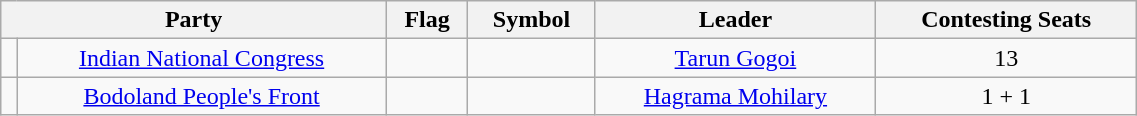<table class="wikitable" width="60%" style="text-align:center">
<tr>
<th colspan="2">Party</th>
<th>Flag</th>
<th>Symbol</th>
<th>Leader</th>
<th>Contesting Seats</th>
</tr>
<tr>
<td></td>
<td><a href='#'>Indian National Congress</a></td>
<td></td>
<td></td>
<td><a href='#'>Tarun Gogoi</a></td>
<td>13</td>
</tr>
<tr>
<td></td>
<td><a href='#'>Bodoland People's Front</a></td>
<td></td>
<td></td>
<td><a href='#'>Hagrama Mohilary</a></td>
<td>1 + 1</td>
</tr>
</table>
